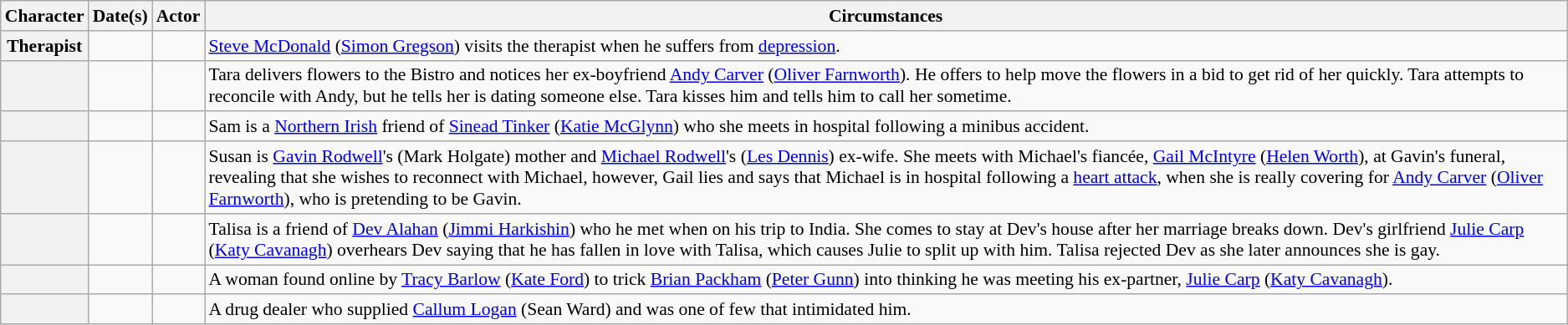<table class="wikitable plainrowheaders" style="font-size:90%">
<tr>
<th scope="col">Character</th>
<th scope="col">Date(s)</th>
<th scope="col">Actor</th>
<th scope="col">Circumstances</th>
</tr>
<tr valign="top">
<th scope="row">Therapist</th>
<td></td>
<td></td>
<td><a href='#'>Steve McDonald</a> (<a href='#'>Simon Gregson</a>) visits the therapist when he suffers from <a href='#'>depression</a>.</td>
</tr>
<tr valign="top">
<th scope="row"></th>
<td></td>
<td></td>
<td>Tara delivers flowers to the Bistro and notices her ex-boyfriend <a href='#'>Andy Carver</a> (<a href='#'>Oliver Farnworth</a>). He offers to help move the flowers in a bid to get rid of her quickly. Tara attempts to reconcile with Andy, but he tells her is dating someone else. Tara kisses him and tells him to call her sometime.</td>
</tr>
<tr valign="top">
<th scope="row"></th>
<td></td>
<td></td>
<td>Sam is a <a href='#'>Northern Irish</a> friend of <a href='#'>Sinead Tinker</a> (<a href='#'>Katie McGlynn</a>) who she meets in hospital following a minibus accident.</td>
</tr>
<tr valign="top">
<th scope="row"></th>
<td></td>
<td></td>
<td>Susan is <a href='#'>Gavin Rodwell</a>'s (Mark Holgate) mother and <a href='#'>Michael Rodwell</a>'s (<a href='#'>Les Dennis</a>) ex-wife. She meets with Michael's fiancée, <a href='#'>Gail McIntyre</a> (<a href='#'>Helen Worth</a>), at Gavin's funeral, revealing that she wishes to reconnect with Michael, however, Gail lies and says that Michael is in hospital following a <a href='#'>heart attack</a>, when she is really covering for <a href='#'>Andy Carver</a> (<a href='#'>Oliver Farnworth</a>), who is pretending to be Gavin.</td>
</tr>
<tr valign="top">
<th scope="row"></th>
<td></td>
<td></td>
<td>Talisa is a friend of <a href='#'>Dev Alahan</a> (<a href='#'>Jimmi Harkishin</a>) who he met when on his trip to India. She comes to stay at Dev's house after her marriage breaks down. Dev's girlfriend <a href='#'>Julie Carp</a> (<a href='#'>Katy Cavanagh</a>) overhears Dev saying that he has fallen in love with Talisa, which causes Julie to split up with him. Talisa rejected Dev as she later announces she is gay.</td>
</tr>
<tr valign="top">
<th scope="row"></th>
<td></td>
<td></td>
<td>A woman found online by <a href='#'>Tracy Barlow</a> (<a href='#'>Kate Ford</a>) to trick <a href='#'>Brian Packham</a> (<a href='#'>Peter Gunn</a>) into thinking he was meeting his ex-partner, <a href='#'>Julie Carp</a> (<a href='#'>Katy Cavanagh</a>).</td>
</tr>
<tr valign="top">
<th scope="row"></th>
<td></td>
<td></td>
<td>A drug dealer who supplied <a href='#'>Callum Logan</a> (Sean Ward) and was one of few that intimidated him.</td>
</tr>
</table>
